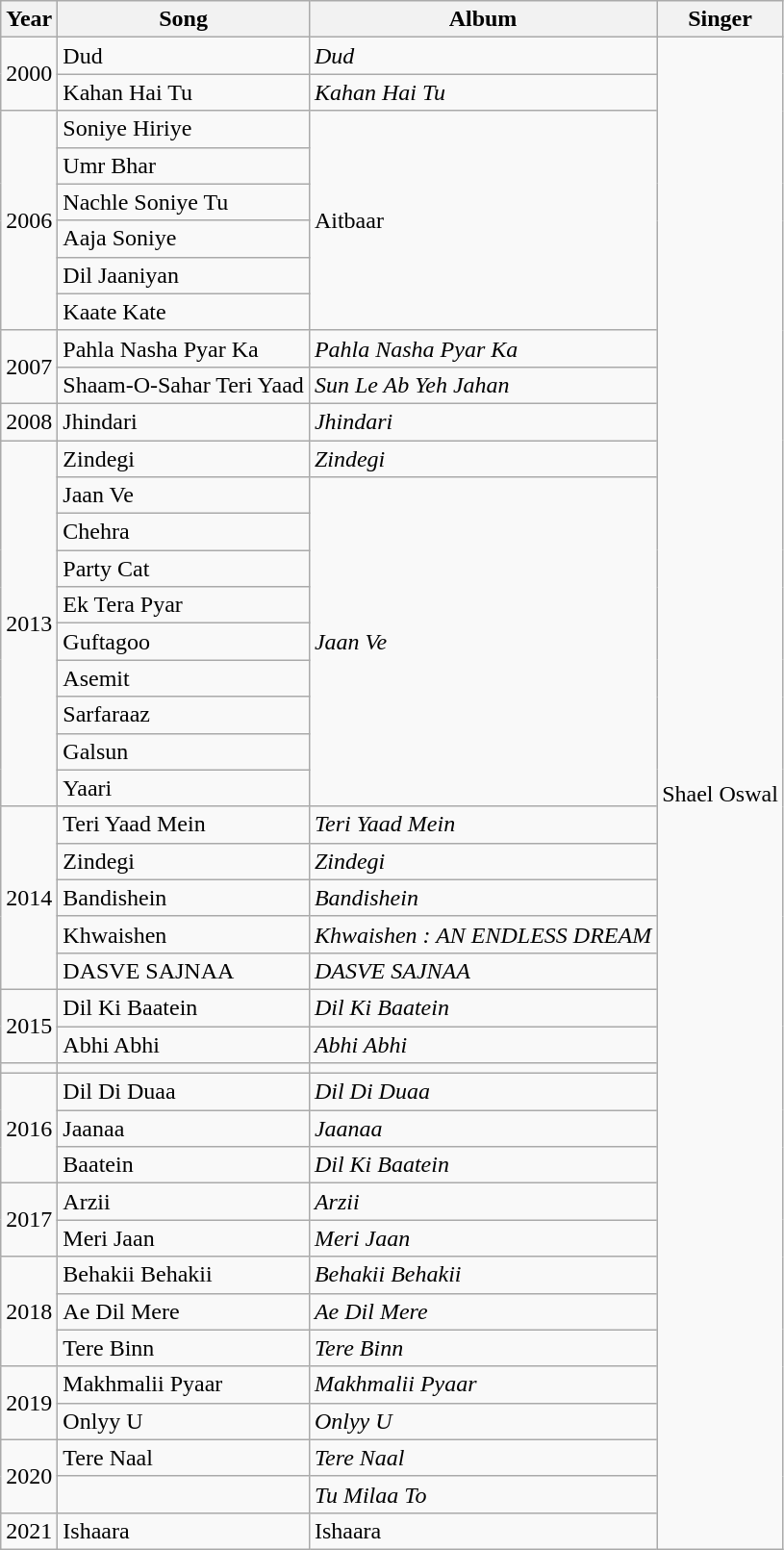<table class="wikitable sortable plainrowheaders">
<tr>
<th scope="col">Year</th>
<th scope="col">Song</th>
<th scope="col">Album</th>
<th scope="col">Singer</th>
</tr>
<tr>
<td rowspan="2">2000</td>
<td>Dud</td>
<td><em>Dud</em></td>
<td rowspan="42">Shael Oswal</td>
</tr>
<tr>
<td>Kahan Hai Tu</td>
<td><em>Kahan Hai Tu</em></td>
</tr>
<tr>
<td rowspan="6">2006</td>
<td>Soniye Hiriye</td>
<td rowspan="6">Aitbaar</td>
</tr>
<tr>
<td>Umr Bhar</td>
</tr>
<tr>
<td>Nachle Soniye Tu</td>
</tr>
<tr>
<td>Aaja Soniye</td>
</tr>
<tr>
<td>Dil Jaaniyan</td>
</tr>
<tr>
<td>Kaate Kate</td>
</tr>
<tr>
<td rowspan="2">2007</td>
<td>Pahla Nasha Pyar Ka</td>
<td><em>Pahla Nasha Pyar Ka</em></td>
</tr>
<tr>
<td>Shaam-O-Sahar Teri Yaad</td>
<td><em>Sun Le Ab Yeh Jahan</em></td>
</tr>
<tr>
<td>2008</td>
<td>Jhindari</td>
<td><em>Jhindari</em></td>
</tr>
<tr>
<td rowspan="10">2013</td>
<td>Zindegi</td>
<td><em>Zindegi</em></td>
</tr>
<tr>
<td>Jaan Ve</td>
<td rowspan="9"><em>Jaan Ve</em></td>
</tr>
<tr>
<td>Chehra</td>
</tr>
<tr>
<td>Party Cat</td>
</tr>
<tr>
<td>Ek Tera Pyar</td>
</tr>
<tr>
<td>Guftagoo</td>
</tr>
<tr>
<td>Asemit</td>
</tr>
<tr>
<td>Sarfaraaz</td>
</tr>
<tr>
<td>Galsun</td>
</tr>
<tr>
<td>Yaari</td>
</tr>
<tr>
<td rowspan="5">2014</td>
<td>Teri Yaad Mein</td>
<td><em>Teri Yaad Mein</em></td>
</tr>
<tr>
<td>Zindegi</td>
<td><em>Zindegi</em></td>
</tr>
<tr>
<td>Bandishein</td>
<td><em>Bandishein</em></td>
</tr>
<tr>
<td>Khwaishen</td>
<td><em>Khwaishen : AN ENDLESS DREAM</em></td>
</tr>
<tr>
<td>DASVE SAJNAA</td>
<td><em>DASVE SAJNAA</em></td>
</tr>
<tr>
<td rowspan="2">2015</td>
<td>Dil Ki Baatein</td>
<td><em>Dil Ki Baatein</em></td>
</tr>
<tr>
<td>Abhi Abhi</td>
<td><em>Abhi Abhi</em></td>
</tr>
<tr>
<td></td>
<td></td>
<td></td>
</tr>
<tr>
<td rowspan="3">2016</td>
<td>Dil Di Duaa</td>
<td><em>Dil Di Duaa</em></td>
</tr>
<tr>
<td>Jaanaa</td>
<td><em>Jaanaa</em></td>
</tr>
<tr>
<td>Baatein</td>
<td><em>Dil Ki Baatein</em></td>
</tr>
<tr>
<td rowspan="2">2017</td>
<td>Arzii</td>
<td><em>Arzii</em></td>
</tr>
<tr>
<td>Meri Jaan</td>
<td><em>Meri Jaan</em></td>
</tr>
<tr>
<td rowspan="3">2018</td>
<td>Behakii Behakii</td>
<td><em>Behakii Behakii</em></td>
</tr>
<tr>
<td>Ae Dil Mere</td>
<td><em>Ae Dil Mere</em></td>
</tr>
<tr>
<td>Tere Binn</td>
<td><em>Tere Binn</em></td>
</tr>
<tr>
<td rowspan="2">2019</td>
<td>Makhmalii Pyaar</td>
<td><em>Makhmalii Pyaar</em></td>
</tr>
<tr>
<td>Onlyy U</td>
<td><em>Onlyy U</em></td>
</tr>
<tr>
<td rowspan="2">2020</td>
<td>Tere Naal</td>
<td><em>Tere Naal</em></td>
</tr>
<tr>
<td></td>
<td><em>Tu Milaa To</em></td>
</tr>
<tr>
<td>2021</td>
<td>Ishaara</td>
<td>Ishaara</td>
</tr>
</table>
